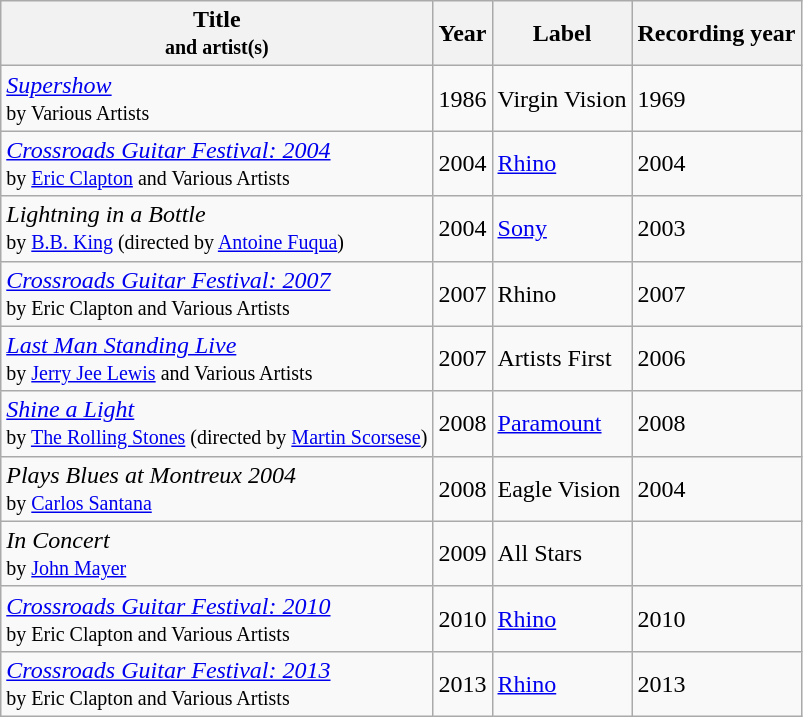<table class="wikitable">
<tr>
<th>Title<br><small>and artist(s)</small></th>
<th>Year</th>
<th>Label</th>
<th>Recording year</th>
</tr>
<tr>
<td><em><a href='#'>Supershow</a></em><br><small>by Various Artists</small></td>
<td>1986</td>
<td>Virgin Vision</td>
<td>1969</td>
</tr>
<tr>
<td><em><a href='#'>Crossroads Guitar Festival: 2004</a></em><br><small>by <a href='#'>Eric Clapton</a> and Various Artists</small></td>
<td>2004</td>
<td><a href='#'>Rhino</a></td>
<td>2004</td>
</tr>
<tr>
<td><em>Lightning in a Bottle</em><br><small>by <a href='#'>B.B. King</a> (directed by <a href='#'>Antoine Fuqua</a>)</small></td>
<td>2004</td>
<td><a href='#'>Sony</a></td>
<td>2003</td>
</tr>
<tr>
<td><em><a href='#'>Crossroads Guitar Festival: 2007</a></em><br><small>by Eric Clapton and Various Artists</small></td>
<td>2007</td>
<td>Rhino</td>
<td>2007</td>
</tr>
<tr>
<td><em><a href='#'>Last Man Standing Live</a></em><br><small>by <a href='#'>Jerry Jee Lewis</a> and Various Artists</small></td>
<td>2007</td>
<td>Artists First</td>
<td>2006</td>
</tr>
<tr>
<td><a href='#'><em>Shine a Light</em></a><br><small>by <a href='#'>The Rolling Stones</a> (directed by <a href='#'>Martin Scorsese</a>)</small></td>
<td>2008</td>
<td><a href='#'>Paramount</a></td>
<td>2008</td>
</tr>
<tr>
<td><em>Plays Blues at Montreux 2004</em><br><small>by <a href='#'>Carlos Santana</a></small></td>
<td>2008</td>
<td>Eagle Vision</td>
<td>2004</td>
</tr>
<tr>
<td><em>In Concert</em><br><small>by <a href='#'>John Mayer</a></small></td>
<td>2009</td>
<td>All Stars</td>
<td></td>
</tr>
<tr>
<td><em><a href='#'>Crossroads Guitar Festival: 2010</a></em><br><small>by Eric Clapton and Various Artists</small></td>
<td>2010</td>
<td><a href='#'>Rhino</a></td>
<td>2010</td>
</tr>
<tr>
<td><em><a href='#'>Crossroads Guitar Festival: 2013</a></em><br><small>by Eric Clapton and Various Artists</small></td>
<td>2013</td>
<td><a href='#'>Rhino</a></td>
<td>2013</td>
</tr>
</table>
